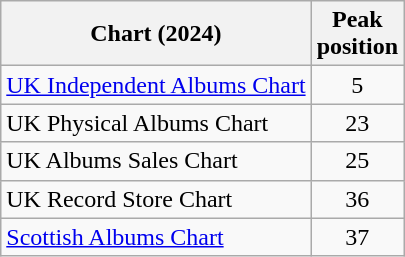<table class="wikitable sortable">
<tr>
<th>Chart (2024)</th>
<th>Peak<br>position</th>
</tr>
<tr>
<td><a href='#'>UK Independent Albums Chart</a></td>
<td align="center">5</td>
</tr>
<tr>
<td>UK Physical Albums Chart</td>
<td align="center">23</td>
</tr>
<tr>
<td>UK Albums Sales Chart</td>
<td align="center">25</td>
</tr>
<tr>
<td>UK Record Store Chart</td>
<td align="center">36</td>
</tr>
<tr>
<td><a href='#'>Scottish Albums Chart</a></td>
<td align="center">37</td>
</tr>
</table>
